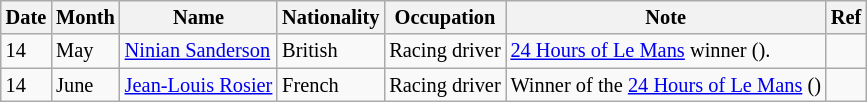<table class="wikitable" style="font-size:85%;">
<tr>
<th>Date</th>
<th>Month</th>
<th>Name</th>
<th>Nationality</th>
<th>Occupation</th>
<th>Note</th>
<th>Ref</th>
</tr>
<tr>
<td>14</td>
<td>May</td>
<td><a href='#'>Ninian Sanderson</a></td>
<td>British</td>
<td>Racing driver</td>
<td><a href='#'>24 Hours of Le Mans</a> winner ().</td>
<td></td>
</tr>
<tr>
<td>14</td>
<td>June</td>
<td><a href='#'>Jean-Louis Rosier</a></td>
<td>French</td>
<td>Racing driver</td>
<td>Winner of the <a href='#'>24 Hours of Le Mans</a> ()</td>
<td></td>
</tr>
</table>
